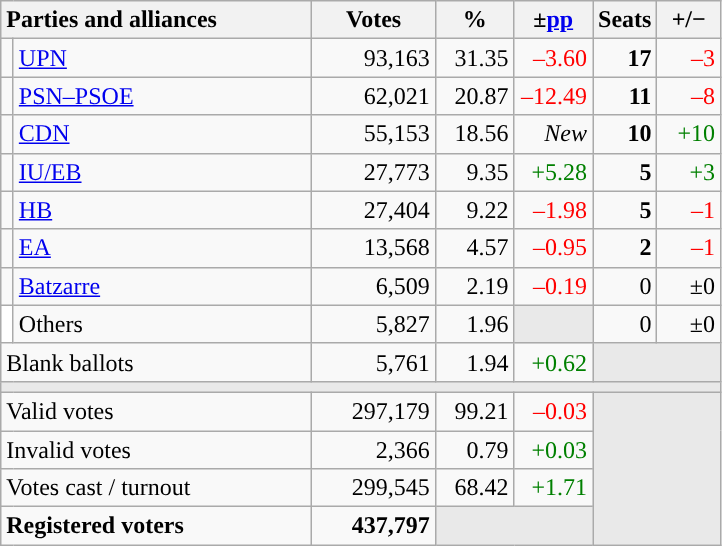<table class="wikitable" style="text-align:right;">
<tr>
<th style="text-align:left;" colspan="2" width="200">Parties and alliances</th>
<th width="75">Votes</th>
<th width="45">%</th>
<th width="45">±<a href='#'>pp</a></th>
<th width="35">Seats</th>
<th width="35">+/−</th>
</tr>
<tr>
<td width="1" style="color:inherit;background:"></td>
<td align="left"><a href='#'>UPN</a></td>
<td>93,163</td>
<td>31.35</td>
<td style="color:red;">–3.60</td>
<td><strong>17</strong></td>
<td style="color:red;">–3</td>
</tr>
<tr>
<td style="color:inherit;background:"></td>
<td align="left"><a href='#'>PSN–PSOE</a></td>
<td>62,021</td>
<td>20.87</td>
<td style="color:red;">–12.49</td>
<td><strong>11</strong></td>
<td style="color:red;">–8</td>
</tr>
<tr>
<td style="color:inherit;background:"></td>
<td align="left"><a href='#'>CDN</a></td>
<td>55,153</td>
<td>18.56</td>
<td><em>New</em></td>
<td><strong>10</strong></td>
<td style="color:green;">+10</td>
</tr>
<tr>
<td style="color:inherit;background:"></td>
<td align="left"><a href='#'>IU/EB</a></td>
<td>27,773</td>
<td>9.35</td>
<td style="color:green;">+5.28</td>
<td><strong>5</strong></td>
<td style="color:green;">+3</td>
</tr>
<tr>
<td style="color:inherit;background:"></td>
<td align="left"><a href='#'>HB</a></td>
<td>27,404</td>
<td>9.22</td>
<td style="color:red;">–1.98</td>
<td><strong>5</strong></td>
<td style="color:red;">–1</td>
</tr>
<tr>
<td style="color:inherit;background:"></td>
<td align="left"><a href='#'>EA</a></td>
<td>13,568</td>
<td>4.57</td>
<td style="color:red;">–0.95</td>
<td><strong>2</strong></td>
<td style="color:red;">–1</td>
</tr>
<tr>
<td style="color:inherit;background:"></td>
<td align="left"><a href='#'>Batzarre</a></td>
<td>6,509</td>
<td>2.19</td>
<td style="color:red;">–0.19</td>
<td>0</td>
<td>±0</td>
</tr>
<tr>
<td bgcolor="white"></td>
<td align="left">Others</td>
<td>5,827</td>
<td>1.96</td>
<td bgcolor="#E9E9E9"></td>
<td>0</td>
<td>±0</td>
</tr>
<tr>
<td align="left" colspan="2">Blank ballots</td>
<td>5,761</td>
<td>1.94</td>
<td style="color:green;">+0.62</td>
<td bgcolor="#E9E9E9" colspan="2"></td>
</tr>
<tr>
<td colspan="7" bgcolor="#E9E9E9"></td>
</tr>
<tr>
<td align="left" colspan="2">Valid votes</td>
<td>297,179</td>
<td>99.21</td>
<td style="color:red;">–0.03</td>
<td bgcolor="#E9E9E9" colspan="2" rowspan="4"></td>
</tr>
<tr>
<td align="left" colspan="2">Invalid votes</td>
<td>2,366</td>
<td>0.79</td>
<td style="color:green;">+0.03</td>
</tr>
<tr>
<td align="left" colspan="2">Votes cast / turnout</td>
<td>299,545</td>
<td>68.42</td>
<td style="color:green;">+1.71</td>
</tr>
<tr style="font-weight:bold;">
<td align="left" colspan="2">Registered voters</td>
<td>437,797</td>
<td bgcolor="#E9E9E9" colspan="2"></td>
</tr>
</table>
